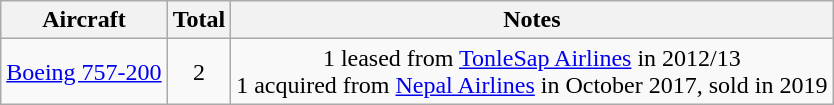<table class="wikitable" style="text-align:center;">
<tr>
<th>Aircraft</th>
<th>Total</th>
<th>Notes</th>
</tr>
<tr>
<td><a href='#'>Boeing 757-200</a></td>
<td>2</td>
<td>1 leased from <a href='#'>TonleSap Airlines</a> in 2012/13 <br> 1 acquired from <a href='#'>Nepal Airlines</a> in October 2017, sold in 2019</td>
</tr>
</table>
